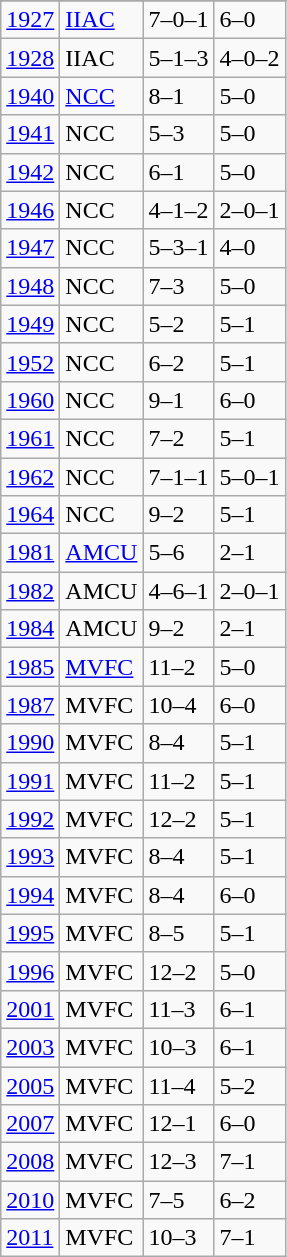<table class="wikitable">
<tr>
</tr>
<tr>
<td><a href='#'>1927</a></td>
<td><a href='#'>IIAC</a></td>
<td>7–0–1</td>
<td>6–0</td>
</tr>
<tr>
<td><a href='#'>1928</a></td>
<td>IIAC</td>
<td>5–1–3</td>
<td>4–0–2</td>
</tr>
<tr>
<td><a href='#'>1940</a></td>
<td><a href='#'>NCC</a></td>
<td>8–1</td>
<td>5–0</td>
</tr>
<tr>
<td><a href='#'>1941</a></td>
<td>NCC</td>
<td>5–3</td>
<td>5–0</td>
</tr>
<tr>
<td><a href='#'>1942</a></td>
<td>NCC</td>
<td>6–1</td>
<td>5–0</td>
</tr>
<tr>
<td><a href='#'>1946</a></td>
<td>NCC</td>
<td>4–1–2</td>
<td>2–0–1</td>
</tr>
<tr>
<td><a href='#'>1947</a></td>
<td>NCC</td>
<td>5–3–1</td>
<td>4–0</td>
</tr>
<tr>
<td><a href='#'>1948</a></td>
<td>NCC</td>
<td>7–3</td>
<td>5–0</td>
</tr>
<tr>
<td><a href='#'>1949</a></td>
<td>NCC</td>
<td>5–2</td>
<td>5–1</td>
</tr>
<tr>
<td><a href='#'>1952</a></td>
<td>NCC</td>
<td>6–2</td>
<td>5–1</td>
</tr>
<tr>
<td><a href='#'>1960</a></td>
<td>NCC</td>
<td>9–1</td>
<td>6–0</td>
</tr>
<tr>
<td><a href='#'>1961</a></td>
<td>NCC</td>
<td>7–2</td>
<td>5–1</td>
</tr>
<tr>
<td><a href='#'>1962</a></td>
<td>NCC</td>
<td>7–1–1</td>
<td>5–0–1</td>
</tr>
<tr>
<td><a href='#'>1964</a></td>
<td>NCC</td>
<td>9–2</td>
<td>5–1</td>
</tr>
<tr>
<td><a href='#'>1981</a></td>
<td><a href='#'>AMCU</a></td>
<td>5–6</td>
<td>2–1</td>
</tr>
<tr>
<td><a href='#'>1982</a></td>
<td>AMCU</td>
<td>4–6–1</td>
<td>2–0–1</td>
</tr>
<tr>
<td><a href='#'>1984</a></td>
<td>AMCU</td>
<td>9–2</td>
<td>2–1</td>
</tr>
<tr>
<td><a href='#'>1985</a></td>
<td><a href='#'>MVFC</a></td>
<td>11–2</td>
<td>5–0</td>
</tr>
<tr>
<td><a href='#'>1987</a></td>
<td>MVFC</td>
<td>10–4</td>
<td>6–0</td>
</tr>
<tr>
<td><a href='#'>1990</a></td>
<td>MVFC</td>
<td>8–4</td>
<td>5–1</td>
</tr>
<tr>
<td><a href='#'>1991</a></td>
<td>MVFC</td>
<td>11–2</td>
<td>5–1</td>
</tr>
<tr>
<td><a href='#'>1992</a></td>
<td>MVFC</td>
<td>12–2</td>
<td>5–1</td>
</tr>
<tr>
<td><a href='#'>1993</a></td>
<td>MVFC</td>
<td>8–4</td>
<td>5–1</td>
</tr>
<tr>
<td><a href='#'>1994</a></td>
<td>MVFC</td>
<td>8–4</td>
<td>6–0</td>
</tr>
<tr>
<td><a href='#'>1995</a></td>
<td>MVFC</td>
<td>8–5</td>
<td>5–1</td>
</tr>
<tr>
<td><a href='#'>1996</a></td>
<td>MVFC</td>
<td>12–2</td>
<td>5–0</td>
</tr>
<tr>
<td><a href='#'>2001</a></td>
<td>MVFC</td>
<td>11–3</td>
<td>6–1</td>
</tr>
<tr>
<td><a href='#'>2003</a></td>
<td>MVFC</td>
<td>10–3</td>
<td>6–1</td>
</tr>
<tr>
<td><a href='#'>2005</a></td>
<td>MVFC</td>
<td>11–4</td>
<td>5–2</td>
</tr>
<tr>
<td><a href='#'>2007</a></td>
<td>MVFC</td>
<td>12–1</td>
<td>6–0</td>
</tr>
<tr>
<td><a href='#'>2008</a></td>
<td>MVFC</td>
<td>12–3</td>
<td>7–1</td>
</tr>
<tr>
<td><a href='#'>2010</a></td>
<td>MVFC</td>
<td>7–5</td>
<td>6–2</td>
</tr>
<tr>
<td><a href='#'>2011</a></td>
<td>MVFC</td>
<td>10–3</td>
<td>7–1</td>
</tr>
</table>
